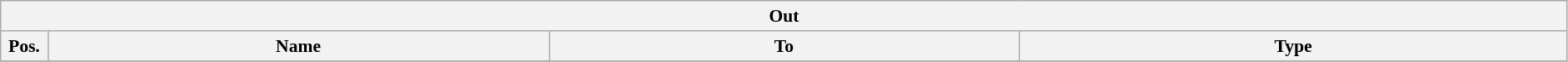<table class="wikitable" style="font-size:90%;width:99%;">
<tr>
<th colspan="4">Out</th>
</tr>
<tr>
<th width=3%>Pos.</th>
<th width=32%>Name</th>
<th width=30%>To</th>
<th width=35%>Type</th>
</tr>
<tr>
</tr>
</table>
